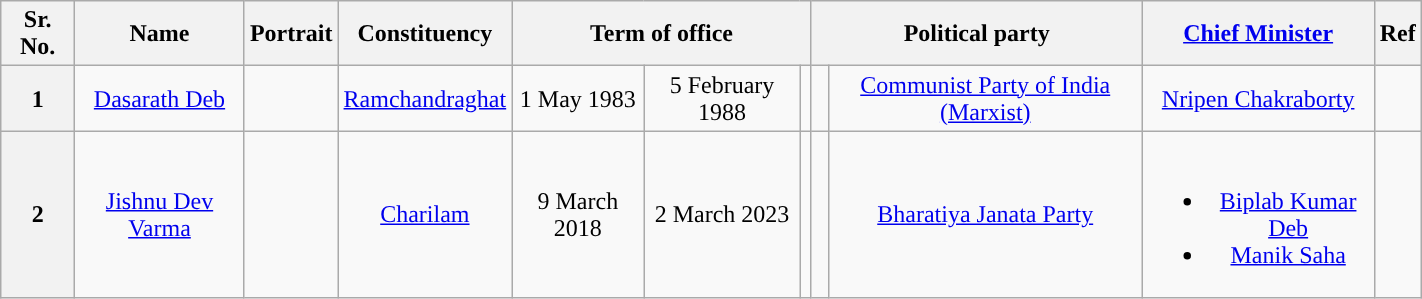<table class="wikitable" style="width:75%; text-align:center">
<tr>
<th>Sr. No.</th>
<th>Name</th>
<th>Portrait</th>
<th>Constituency</th>
<th colspan=3>Term of office</th>
<th colspan=2>Political party</th>
<th><a href='#'>Chief Minister</a></th>
<th>Ref</th>
</tr>
<tr>
<th>1</th>
<td><a href='#'>Dasarath Deb</a></td>
<td></td>
<td><a href='#'>Ramchandraghat</a></td>
<td>1 May 1983</td>
<td>5 February 1988</td>
<td></td>
<td width="4px" style="background-color: "></td>
<td><a href='#'>Communist Party of India (Marxist)</a></td>
<td><a href='#'>Nripen Chakraborty</a></td>
<td></td>
</tr>
<tr>
<th>2</th>
<td><a href='#'>Jishnu Dev Varma</a></td>
<td></td>
<td><a href='#'>Charilam</a></td>
<td>9 March 2018</td>
<td>2 March 2023</td>
<td></td>
<td width="4px" style="background-color: "></td>
<td><a href='#'>Bharatiya Janata Party</a></td>
<td><br><ul><li><a href='#'>Biplab Kumar Deb</a></li><li><a href='#'>Manik Saha</a></li></ul></td>
<td></td>
</tr>
</table>
